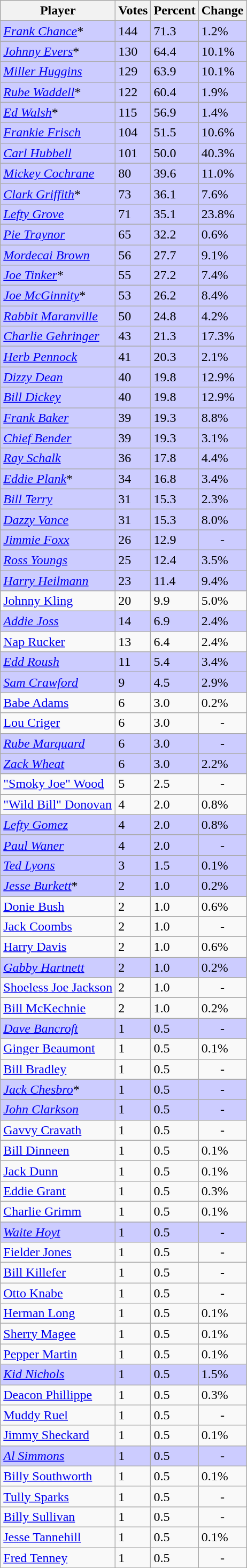<table class="wikitable" border="1">
<tr>
<th>Player</th>
<th>Votes</th>
<th>Percent</th>
<th>Change</th>
</tr>
<tr bgcolor="#ccccff">
<td><em><a href='#'>Frank Chance</a></em>*</td>
<td>144</td>
<td>71.3</td>
<td align="left"> 1.2%</td>
</tr>
<tr bgcolor="#ccccff">
<td><em><a href='#'>Johnny Evers</a></em>*</td>
<td>130</td>
<td>64.4</td>
<td align="left"> 10.1%</td>
</tr>
<tr>
</tr>
<tr bgcolor="#ccccff">
<td><em><a href='#'>Miller Huggins</a></em></td>
<td>129</td>
<td>63.9</td>
<td align="left"> 10.1%</td>
</tr>
<tr bgcolor="#ccccff">
<td><em><a href='#'>Rube Waddell</a></em>*</td>
<td>122</td>
<td>60.4</td>
<td align="left"> 1.9%</td>
</tr>
<tr bgcolor="#ccccff">
<td><em><a href='#'>Ed Walsh</a></em>*</td>
<td>115</td>
<td>56.9</td>
<td align="left"> 1.4%</td>
</tr>
<tr bgcolor="#ccccff">
<td><em><a href='#'>Frankie Frisch</a></em></td>
<td>104</td>
<td>51.5</td>
<td align="left"> 10.6%</td>
</tr>
<tr bgcolor="#ccccff">
<td><em><a href='#'>Carl Hubbell</a></em></td>
<td>101</td>
<td>50.0</td>
<td align="left"> 40.3%</td>
</tr>
<tr bgcolor="#ccccff">
<td><em><a href='#'>Mickey Cochrane</a></em></td>
<td>80</td>
<td>39.6</td>
<td align="left"> 11.0%</td>
</tr>
<tr bgcolor="#ccccff">
<td><em><a href='#'>Clark Griffith</a></em>*</td>
<td>73</td>
<td>36.1</td>
<td align="left"> 7.6%</td>
</tr>
<tr bgcolor="#ccccff">
<td><em><a href='#'>Lefty Grove</a></em></td>
<td>71</td>
<td>35.1</td>
<td align="left"> 23.8%</td>
</tr>
<tr bgcolor="#ccccff">
<td><em><a href='#'>Pie Traynor</a></em></td>
<td>65</td>
<td>32.2</td>
<td align="left"> 0.6%</td>
</tr>
<tr bgcolor="#ccccff">
<td><em><a href='#'>Mordecai Brown</a></em></td>
<td>56</td>
<td>27.7</td>
<td align="left"> 9.1%</td>
</tr>
<tr bgcolor="#ccccff">
<td><em><a href='#'>Joe Tinker</a></em>*</td>
<td>55</td>
<td>27.2</td>
<td align="left"> 7.4%</td>
</tr>
<tr bgcolor="#ccccff">
<td><em><a href='#'>Joe McGinnity</a></em>*</td>
<td>53</td>
<td>26.2</td>
<td align="left"> 8.4%</td>
</tr>
<tr bgcolor="#ccccff">
<td><em><a href='#'>Rabbit Maranville</a></em></td>
<td>50</td>
<td>24.8</td>
<td align="left"> 4.2%</td>
</tr>
<tr bgcolor="#ccccff">
<td><em><a href='#'>Charlie Gehringer</a></em></td>
<td>43</td>
<td>21.3</td>
<td align="left"> 17.3%</td>
</tr>
<tr bgcolor="#ccccff">
<td><em><a href='#'>Herb Pennock</a></em></td>
<td>41</td>
<td>20.3</td>
<td align="left"> 2.1%</td>
</tr>
<tr bgcolor="#ccccff">
<td><em><a href='#'>Dizzy Dean</a></em></td>
<td>40</td>
<td>19.8</td>
<td align="left"> 12.9%</td>
</tr>
<tr bgcolor="#ccccff">
<td><em><a href='#'>Bill Dickey</a></em></td>
<td>40</td>
<td>19.8</td>
<td align="left"> 12.9%</td>
</tr>
<tr bgcolor="#ccccff">
<td><em><a href='#'>Frank Baker</a></em></td>
<td>39</td>
<td>19.3</td>
<td align="left"> 8.8%</td>
</tr>
<tr bgcolor="#ccccff">
<td><em><a href='#'>Chief Bender</a></em></td>
<td>39</td>
<td>19.3</td>
<td align="left"> 3.1%</td>
</tr>
<tr bgcolor="#ccccff">
<td><em><a href='#'>Ray Schalk</a></em></td>
<td>36</td>
<td>17.8</td>
<td align="left"> 4.4%</td>
</tr>
<tr bgcolor="#ccccff">
<td><em><a href='#'>Eddie Plank</a></em>*</td>
<td>34</td>
<td>16.8</td>
<td align="left"> 3.4%</td>
</tr>
<tr bgcolor="#ccccff">
<td><em><a href='#'>Bill Terry</a></em></td>
<td>31</td>
<td>15.3</td>
<td align="left"> 2.3%</td>
</tr>
<tr bgcolor="#ccccff">
<td><em><a href='#'>Dazzy Vance</a></em></td>
<td>31</td>
<td>15.3</td>
<td align="left"> 8.0%</td>
</tr>
<tr bgcolor="#ccccff">
<td><em><a href='#'>Jimmie Foxx</a></em></td>
<td>26</td>
<td>12.9</td>
<td align=center>-</td>
</tr>
<tr bgcolor="#ccccff">
<td><em><a href='#'>Ross Youngs</a></em></td>
<td>25</td>
<td>12.4</td>
<td align="left"> 3.5%</td>
</tr>
<tr bgcolor="#ccccff">
<td><em><a href='#'>Harry Heilmann</a></em></td>
<td>23</td>
<td>11.4</td>
<td align="left"> 9.4%</td>
</tr>
<tr>
<td><a href='#'>Johnny Kling</a></td>
<td>20</td>
<td>9.9</td>
<td align="left"> 5.0%</td>
</tr>
<tr bgcolor="#ccccff">
<td><em><a href='#'>Addie Joss</a></em></td>
<td>14</td>
<td>6.9</td>
<td align="left"> 2.4%</td>
</tr>
<tr>
<td><a href='#'>Nap Rucker</a></td>
<td>13</td>
<td>6.4</td>
<td align="left"> 2.4%</td>
</tr>
<tr bgcolor="#ccccff">
<td><em><a href='#'>Edd Roush</a></em></td>
<td>11</td>
<td>5.4</td>
<td align="left"> 3.4%</td>
</tr>
<tr bgcolor="#ccccff">
<td><em><a href='#'>Sam Crawford</a></em></td>
<td>9</td>
<td>4.5</td>
<td align="left"> 2.9%</td>
</tr>
<tr>
<td><a href='#'>Babe Adams</a></td>
<td>6</td>
<td>3.0</td>
<td align="left"> 0.2%</td>
</tr>
<tr>
<td><a href='#'>Lou Criger</a></td>
<td>6</td>
<td>3.0</td>
<td align=center>-</td>
</tr>
<tr bgcolor="#ccccff">
<td><em><a href='#'>Rube Marquard</a></em></td>
<td>6</td>
<td>3.0</td>
<td align=center>-</td>
</tr>
<tr bgcolor="#ccccff">
<td><em><a href='#'>Zack Wheat</a></em></td>
<td>6</td>
<td>3.0</td>
<td align="left"> 2.2%</td>
</tr>
<tr>
<td><a href='#'>"Smoky Joe" Wood</a></td>
<td>5</td>
<td>2.5</td>
<td align=center>-</td>
</tr>
<tr>
<td><a href='#'>"Wild Bill" Donovan</a></td>
<td>4</td>
<td>2.0</td>
<td align="left"> 0.8%</td>
</tr>
<tr bgcolor="#ccccff">
<td><em><a href='#'>Lefty Gomez</a></em></td>
<td>4</td>
<td>2.0</td>
<td align="left"> 0.8%</td>
</tr>
<tr bgcolor="#ccccff">
<td><em><a href='#'>Paul Waner</a></em></td>
<td>4</td>
<td>2.0</td>
<td align=center>-</td>
</tr>
<tr bgcolor="#ccccff">
<td><em><a href='#'>Ted Lyons</a></em></td>
<td>3</td>
<td>1.5</td>
<td align="left"> 0.1%</td>
</tr>
<tr bgcolor="#ccccff">
<td><em><a href='#'>Jesse Burkett</a></em>*</td>
<td>2</td>
<td>1.0</td>
<td align="left"> 0.2%</td>
</tr>
<tr>
<td><a href='#'>Donie Bush</a></td>
<td>2</td>
<td>1.0</td>
<td align="left"> 0.6%</td>
</tr>
<tr>
<td><a href='#'>Jack Coombs</a></td>
<td>2</td>
<td>1.0</td>
<td align=center>-</td>
</tr>
<tr>
<td><a href='#'>Harry Davis</a></td>
<td>2</td>
<td>1.0</td>
<td align="left"> 0.6%</td>
</tr>
<tr bgcolor="#ccccff">
<td><em><a href='#'>Gabby Hartnett</a></em></td>
<td>2</td>
<td>1.0</td>
<td align="left"> 0.2%</td>
</tr>
<tr>
<td><a href='#'>Shoeless Joe Jackson</a></td>
<td>2</td>
<td>1.0</td>
<td align=center>-</td>
</tr>
<tr>
<td><a href='#'>Bill McKechnie</a></td>
<td>2</td>
<td>1.0</td>
<td align="left"> 0.2%</td>
</tr>
<tr bgcolor="#ccccff">
<td><em><a href='#'>Dave Bancroft</a></em></td>
<td>1</td>
<td>0.5</td>
<td align=center>-</td>
</tr>
<tr>
<td><a href='#'>Ginger Beaumont</a></td>
<td>1</td>
<td>0.5</td>
<td align="left"> 0.1%</td>
</tr>
<tr>
<td><a href='#'>Bill Bradley</a></td>
<td>1</td>
<td>0.5</td>
<td align=center>-</td>
</tr>
<tr bgcolor="#ccccff">
<td><em><a href='#'>Jack Chesbro</a></em>*</td>
<td>1</td>
<td>0.5</td>
<td align=center>-</td>
</tr>
<tr bgcolor="#ccccff">
<td><em><a href='#'>John Clarkson</a></em></td>
<td>1</td>
<td>0.5</td>
<td align=center>-</td>
</tr>
<tr>
<td><a href='#'>Gavvy Cravath</a></td>
<td>1</td>
<td>0.5</td>
<td align=center>-</td>
</tr>
<tr>
<td><a href='#'>Bill Dinneen</a></td>
<td>1</td>
<td>0.5</td>
<td align="left"> 0.1%</td>
</tr>
<tr>
<td><a href='#'>Jack Dunn</a></td>
<td>1</td>
<td>0.5</td>
<td align="left"> 0.1%</td>
</tr>
<tr>
<td><a href='#'>Eddie Grant</a></td>
<td>1</td>
<td>0.5</td>
<td align="left"> 0.3%</td>
</tr>
<tr>
<td><a href='#'>Charlie Grimm</a></td>
<td>1</td>
<td>0.5</td>
<td align="left"> 0.1%</td>
</tr>
<tr bgcolor="#ccccff">
<td><em><a href='#'>Waite Hoyt</a></em></td>
<td>1</td>
<td>0.5</td>
<td align=center>-</td>
</tr>
<tr>
<td><a href='#'>Fielder Jones</a></td>
<td>1</td>
<td>0.5</td>
<td align=center>-</td>
</tr>
<tr>
<td><a href='#'>Bill Killefer</a></td>
<td>1</td>
<td>0.5</td>
<td align=center>-</td>
</tr>
<tr>
<td><a href='#'>Otto Knabe</a></td>
<td>1</td>
<td>0.5</td>
<td align=center>-</td>
</tr>
<tr>
<td><a href='#'>Herman Long</a></td>
<td>1</td>
<td>0.5</td>
<td align="left"> 0.1%</td>
</tr>
<tr>
<td><a href='#'>Sherry Magee</a></td>
<td>1</td>
<td>0.5</td>
<td align="left"> 0.1%</td>
</tr>
<tr>
<td><a href='#'>Pepper Martin</a></td>
<td>1</td>
<td>0.5</td>
<td align="left"> 0.1%</td>
</tr>
<tr bgcolor="#ccccff">
<td><em><a href='#'>Kid Nichols</a></em></td>
<td>1</td>
<td>0.5</td>
<td align="left"> 1.5%</td>
</tr>
<tr>
<td><a href='#'>Deacon Phillippe</a></td>
<td>1</td>
<td>0.5</td>
<td align="left"> 0.3%</td>
</tr>
<tr>
<td><a href='#'>Muddy Ruel</a></td>
<td>1</td>
<td>0.5</td>
<td align=center>-</td>
</tr>
<tr>
<td><a href='#'>Jimmy Sheckard</a></td>
<td>1</td>
<td>0.5</td>
<td align="left"> 0.1%</td>
</tr>
<tr bgcolor="#ccccff">
<td><em><a href='#'>Al Simmons</a></em></td>
<td>1</td>
<td>0.5</td>
<td align=center>-</td>
</tr>
<tr>
<td><a href='#'>Billy Southworth</a></td>
<td>1</td>
<td>0.5</td>
<td align="left"> 0.1%</td>
</tr>
<tr>
<td><a href='#'>Tully Sparks</a></td>
<td>1</td>
<td>0.5</td>
<td align=center>-</td>
</tr>
<tr>
<td><a href='#'>Billy Sullivan</a></td>
<td>1</td>
<td>0.5</td>
<td align=center>-</td>
</tr>
<tr>
<td><a href='#'>Jesse Tannehill</a></td>
<td>1</td>
<td>0.5</td>
<td align="left"> 0.1%</td>
</tr>
<tr>
<td><a href='#'>Fred Tenney</a></td>
<td>1</td>
<td>0.5</td>
<td align=center>-</td>
</tr>
</table>
